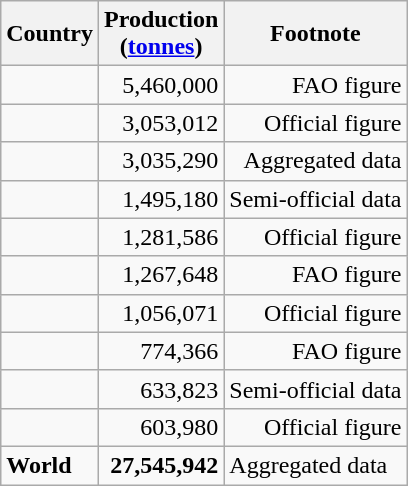<table class="wikitable">
<tr>
<th>Country</th>
<th>Production<br>(<a href='#'>tonnes</a>)</th>
<th>Footnote</th>
</tr>
<tr>
<td></td>
<td align=right>5,460,000</td>
<td align=right>FAO figure</td>
</tr>
<tr>
<td></td>
<td align=right>3,053,012</td>
<td align=right>Official figure</td>
</tr>
<tr>
<td></td>
<td align=right>3,035,290</td>
<td align=right>Aggregated data</td>
</tr>
<tr>
<td></td>
<td align=right>1,495,180</td>
<td align=right>Semi-official data</td>
</tr>
<tr>
<td></td>
<td align=right>1,281,586</td>
<td align=right>Official figure</td>
</tr>
<tr>
<td></td>
<td align=right>1,267,648</td>
<td align=right>FAO figure</td>
</tr>
<tr>
<td></td>
<td align=right>1,056,071</td>
<td align=right>Official figure</td>
</tr>
<tr>
<td></td>
<td align=right>774,366</td>
<td align=right>FAO figure</td>
</tr>
<tr>
<td></td>
<td align=right>633,823</td>
<td align=right>Semi-official data</td>
</tr>
<tr>
<td></td>
<td align=right>603,980</td>
<td align=right>Official figure</td>
</tr>
<tr>
<td><strong>World</strong></td>
<td align=right><strong>27,545,942</strong></td>
<td>Aggregated data</td>
</tr>
</table>
